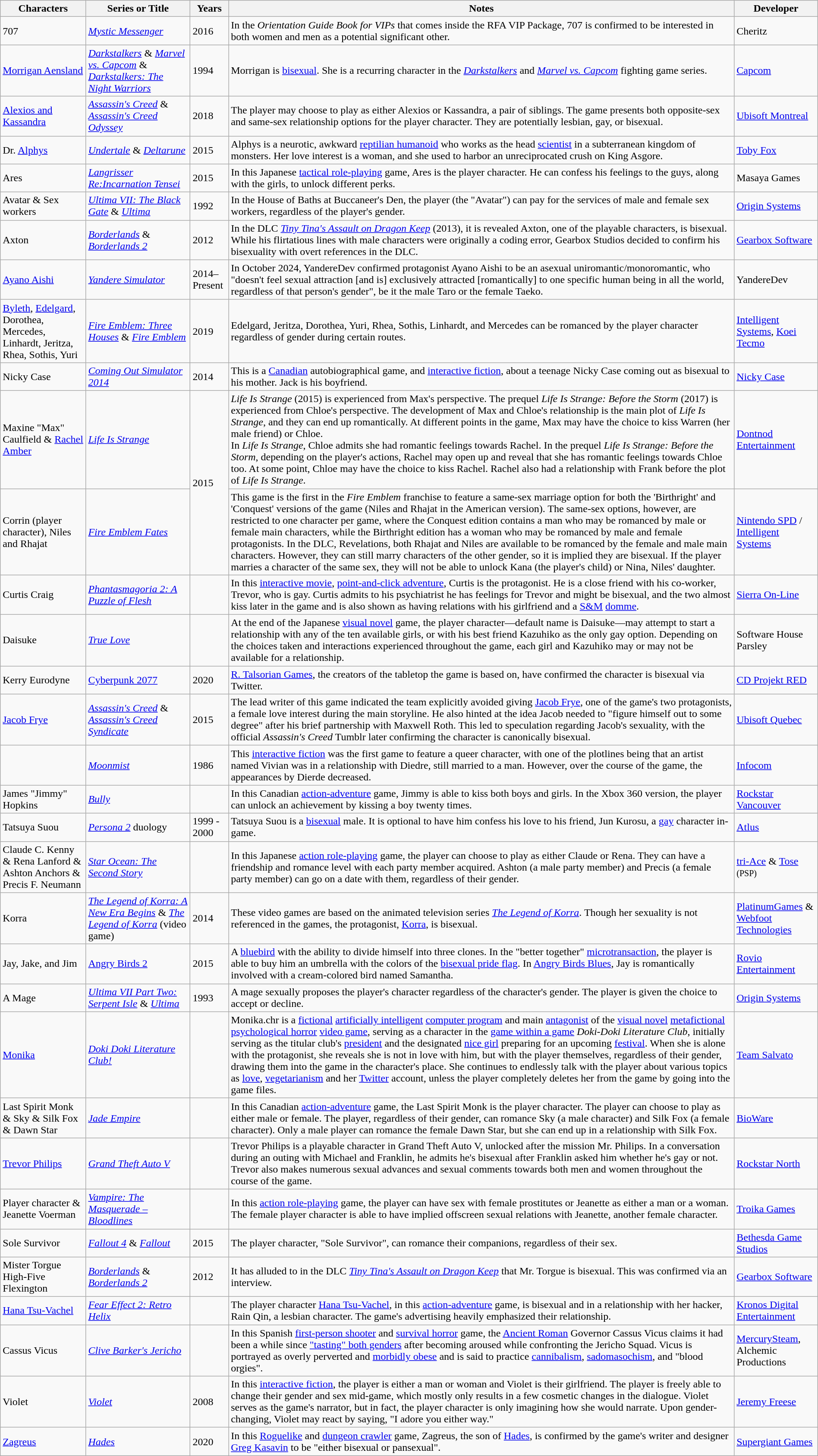<table class="wikitable sortable" style="width: 100%">
<tr>
<th>Characters</th>
<th>Series or Title</th>
<th>Years</th>
<th>Notes</th>
<th>Developer</th>
</tr>
<tr>
<td>707</td>
<td><em><a href='#'>Mystic Messenger</a></em></td>
<td>2016</td>
<td>In the <em>Orientation Guide Book for VIPs</em> that comes inside the RFA VIP Package, 707 is confirmed to be interested in both women and men as a potential significant other.</td>
<td>Cheritz</td>
</tr>
<tr>
<td><a href='#'>Morrigan Aensland</a></td>
<td><em><a href='#'>Darkstalkers</a></em> & <em><a href='#'>Marvel vs. Capcom</a></em> & <em><a href='#'>Darkstalkers: The Night Warriors</a></em></td>
<td>1994</td>
<td>Morrigan is <a href='#'>bisexual</a>. She is a recurring character in the <em><a href='#'>Darkstalkers</a></em> and <em><a href='#'>Marvel vs. Capcom</a></em> fighting game series.</td>
<td><a href='#'>Capcom</a></td>
</tr>
<tr>
<td><a href='#'>Alexios and Kassandra</a></td>
<td><em><a href='#'>Assassin's Creed</a></em> & <em><a href='#'>Assassin's Creed Odyssey</a></em></td>
<td>2018</td>
<td>The player may choose to play as either Alexios or Kassandra, a pair of siblings. The game presents both opposite-sex and same-sex relationship options for the player character. They are potentially lesbian, gay, or bisexual.</td>
<td><a href='#'>Ubisoft Montreal</a></td>
</tr>
<tr>
<td>Dr. <a href='#'>Alphys</a></td>
<td><em><a href='#'>Undertale</a></em> & <em><a href='#'>Deltarune</a></em></td>
<td>2015</td>
<td>Alphys is a neurotic, awkward <a href='#'>reptilian humanoid</a> who works as the head <a href='#'>scientist</a> in a subterranean kingdom of monsters. Her love interest is a woman, and she used to harbor an unreciprocated crush on King Asgore.</td>
<td><a href='#'>Toby Fox</a></td>
</tr>
<tr>
<td>Ares</td>
<td><em><a href='#'>Langrisser Re:Incarnation Tensei</a></em></td>
<td>2015</td>
<td>In this Japanese <a href='#'>tactical role-playing</a> game, Ares is the player character. He can confess his feelings to the guys, along with the girls, to unlock different perks.</td>
<td>Masaya Games</td>
</tr>
<tr>
<td>Avatar & Sex workers</td>
<td><em><a href='#'>Ultima VII: The Black Gate</a></em> & <em><a href='#'>Ultima</a></em></td>
<td>1992</td>
<td>In the House of Baths at Buccaneer's Den, the player (the "Avatar") can pay for the services of male and female sex workers, regardless of the player's gender.</td>
<td><a href='#'>Origin Systems</a></td>
</tr>
<tr>
<td>Axton</td>
<td><em><a href='#'>Borderlands</a></em> & <em><a href='#'>Borderlands 2</a></em></td>
<td>2012</td>
<td>In the DLC <em><a href='#'>Tiny Tina's Assault on Dragon Keep</a></em> (2013), it is revealed Axton, one of the playable characters, is bisexual. While his flirtatious lines with male characters were originally a coding error, Gearbox Studios decided to confirm his bisexuality with overt references in the DLC.</td>
<td><a href='#'>Gearbox Software</a></td>
</tr>
<tr>
<td><a href='#'>Ayano Aishi</a></td>
<td><em><a href='#'>Yandere Simulator</a></em></td>
<td>2014–Present</td>
<td>In October 2024, YandereDev confirmed protagonist Ayano Aishi to be an asexual uniromantic/monoromantic, who "doesn't feel sexual attraction [and is] exclusively attracted [romantically] to one specific human being in all the world, regardless of that person's gender", be it the male Taro or the female Taeko.</td>
<td>YandereDev</td>
</tr>
<tr>
<td><a href='#'>Byleth</a>, <a href='#'>Edelgard</a>, Dorothea, Mercedes, Linhardt, Jeritza, Rhea, Sothis, Yuri</td>
<td><em><a href='#'>Fire Emblem: Three Houses</a></em> & <em><a href='#'>Fire Emblem</a></em></td>
<td>2019</td>
<td>Edelgard, Jeritza, Dorothea, Yuri, Rhea, Sothis, Linhardt, and Mercedes can be romanced by the player character regardless of gender during certain routes.</td>
<td><a href='#'>Intelligent Systems</a>, <a href='#'>Koei Tecmo</a></td>
</tr>
<tr>
<td>Nicky Case</td>
<td><em><a href='#'>Coming Out Simulator 2014</a></em></td>
<td>2014</td>
<td>This is a <a href='#'>Canadian</a> autobiographical game, and <a href='#'>interactive fiction</a>, about a teenage Nicky Case coming out as bisexual to his mother. Jack is his boyfriend.</td>
<td><a href='#'>Nicky Case</a></td>
</tr>
<tr>
<td>Maxine "Max" Caulfield & <a href='#'>Rachel Amber</a></td>
<td><em><a href='#'>Life Is Strange</a></em></td>
<td rowspan="2">2015</td>
<td><em>Life Is Strange</em> (2015) is experienced from Max's perspective. The prequel <em>Life Is Strange: Before the Storm</em> (2017) is experienced from Chloe's perspective. The development of Max and Chloe's relationship is the main plot of <em>Life Is Strange</em>, and they can end up romantically. At different points in the game, Max may have the choice to kiss Warren (her male friend) or Chloe.<br>In <em>Life Is Strange</em>, Chloe admits she had romantic feelings towards Rachel. In the prequel <em>Life Is Strange: Before the Storm</em>, depending on the player's actions, Rachel may open up and reveal that she has romantic feelings towards Chloe too. At some point, Chloe may have the choice to kiss Rachel. Rachel also had a relationship with Frank before the plot of <em>Life Is Strange</em>.</td>
<td><a href='#'>Dontnod Entertainment</a></td>
</tr>
<tr>
<td>Corrin (player character), Niles and Rhajat</td>
<td><em><a href='#'>Fire Emblem Fates</a></em></td>
<td>This game is the first in the <em>Fire Emblem</em> franchise to feature a same-sex marriage option for both the 'Birthright' and 'Conquest' versions of the game (Niles and Rhajat in the American version). The same-sex options, however, are restricted to one character per game, where the Conquest edition contains a man who may be romanced by male or female main characters, while the Birthright edition has a woman who may be romanced by male and female protagonists. In the DLC, Revelations, both Rhajat and Niles are available to be romanced by the female and male main characters. However, they can still marry characters of the other gender, so it is implied they are bisexual. If the player marries a character of the same sex, they will not be able to unlock Kana (the player's child) or Nina, Niles' daughter.</td>
<td><a href='#'>Nintendo SPD</a> / <a href='#'>Intelligent Systems</a></td>
</tr>
<tr>
<td>Curtis Craig</td>
<td><em><a href='#'>Phantasmagoria 2: A Puzzle of Flesh</a></em></td>
<td></td>
<td>In this <a href='#'>interactive movie</a>, <a href='#'>point-and-click adventure</a>, Curtis is the protagonist. He is a close friend with his co-worker, Trevor, who is gay. Curtis admits to his psychiatrist he has feelings for Trevor and might be bisexual, and the two almost kiss later in the game and is also shown as having relations with his girlfriend and a <a href='#'>S&M</a> <a href='#'>domme</a>.</td>
<td><a href='#'>Sierra On-Line</a></td>
</tr>
<tr>
<td>Daisuke</td>
<td><em><a href='#'>True Love</a></em></td>
<td></td>
<td>At the end of the Japanese <a href='#'>visual novel</a> game, the player character—default name is Daisuke—may attempt to start a relationship with any of the ten available girls, or with his best friend Kazuhiko as the only gay option. Depending on the choices taken and interactions experienced throughout the game, each girl and Kazuhiko may or may not be available for a relationship.</td>
<td>Software House Parsley</td>
</tr>
<tr>
<td>Kerry Eurodyne</td>
<td><a href='#'>Cyberpunk 2077</a></td>
<td>2020</td>
<td><a href='#'>R. Talsorian Games</a>, the creators of the tabletop the game is based on, have confirmed the character is bisexual via Twitter.</td>
<td><a href='#'>CD Projekt RED</a></td>
</tr>
<tr>
<td><a href='#'>Jacob Frye</a></td>
<td><em><a href='#'>Assassin's Creed</a></em> & <em><a href='#'>Assassin's Creed Syndicate</a></em></td>
<td>2015</td>
<td>The lead writer of this game indicated the team explicitly avoided giving <a href='#'>Jacob Frye</a>, one of the game's two protagonists, a female love interest during the main storyline. He also hinted at the idea Jacob needed to "figure himself out to some degree" after his brief partnership with Maxwell Roth. This led to speculation regarding Jacob's sexuality, with the official <em>Assassin's Creed</em> Tumblr later confirming the character is canonically bisexual.</td>
<td><a href='#'>Ubisoft Quebec</a></td>
</tr>
<tr>
<td></td>
<td><em><a href='#'>Moonmist</a></em></td>
<td>1986</td>
<td>This <a href='#'>interactive fiction</a> was the first game to feature a queer character, with one of the plotlines being that an artist named Vivian was in a relationship with Diedre, still married to a man. However, over the course of the game, the appearances by Dierde decreased.</td>
<td><a href='#'>Infocom</a></td>
</tr>
<tr>
<td>James "Jimmy" Hopkins</td>
<td><em><a href='#'>Bully</a></em></td>
<td></td>
<td>In this Canadian <a href='#'>action-adventure</a> game, Jimmy is able to kiss both boys and girls. In the Xbox 360 version, the player can unlock an achievement by kissing a boy twenty times.</td>
<td><a href='#'>Rockstar Vancouver</a></td>
</tr>
<tr>
<td>Tatsuya Suou</td>
<td><em><a href='#'>Persona 2</a></em> duology</td>
<td>1999 - 2000</td>
<td>Tatsuya Suou is a <a href='#'>bisexual</a> male. It is optional to have him confess his love to his friend, Jun Kurosu, a <a href='#'>gay</a> character in-game.</td>
<td><a href='#'>Atlus</a></td>
</tr>
<tr>
<td>Claude C. Kenny & Rena Lanford & Ashton Anchors & Precis F. Neumann</td>
<td><em><a href='#'>Star Ocean: The Second Story</a></em></td>
<td></td>
<td>In this Japanese <a href='#'>action role-playing</a> game, the player can choose to play as either Claude or Rena. They can have a friendship and romance level with each party member acquired. Ashton (a male party member) and Precis (a female party member) can go on a date with them, regardless of their gender.</td>
<td><a href='#'>tri-Ace</a> & <a href='#'>Tose</a> <small>(PSP)</small></td>
</tr>
<tr>
<td>Korra</td>
<td><em><a href='#'>The Legend of Korra: A New Era Begins</a></em> & <em><a href='#'>The Legend of Korra</a></em> (video game)</td>
<td>2014</td>
<td>These video games are based on the animated television series <em><a href='#'>The Legend of Korra</a></em>. Though her sexuality is not referenced in the games, the protagonist, <a href='#'>Korra</a>, is bisexual.</td>
<td><a href='#'>PlatinumGames</a> & <a href='#'>Webfoot Technologies</a></td>
</tr>
<tr>
<td>Jay, Jake, and Jim</td>
<td><a href='#'>Angry Birds 2</a></td>
<td>2015</td>
<td>A <a href='#'>bluebird</a> with the ability to divide himself into three clones. In the "better together" <a href='#'>microtransaction</a>, the player is able to buy him an umbrella with the colors of the <a href='#'>bisexual pride flag</a>. In <a href='#'>Angry Birds Blues</a>, Jay is romantically involved with a cream-colored bird named Samantha.</td>
<td><a href='#'>Rovio Entertainment</a></td>
</tr>
<tr>
<td>A Mage</td>
<td><em><a href='#'>Ultima VII Part Two: Serpent Isle</a></em> & <em><a href='#'>Ultima</a></em></td>
<td>1993</td>
<td>A mage sexually proposes the player's character regardless of the character's gender. The player is given the choice to accept or decline.</td>
<td><a href='#'>Origin Systems</a></td>
</tr>
<tr>
<td><a href='#'>Monika</a></td>
<td><em><a href='#'>Doki Doki Literature Club!</a></em></td>
<td></td>
<td>Monika.chr is a <a href='#'>fictional</a> <a href='#'>artificially intelligent</a> <a href='#'>computer program</a> and main <a href='#'>antagonist</a> of the <a href='#'>visual novel</a> <a href='#'>metafictional</a> <a href='#'>psychological horror</a> <a href='#'>video game</a>, serving as a character in the <a href='#'>game within a game</a> <em>Doki-Doki Literature Club</em>, initially serving as the titular club's <a href='#'>president</a> and the designated <a href='#'>nice girl</a> preparing for an upcoming <a href='#'>festival</a>. When she is alone with the protagonist, she reveals she is not in love with him, but with the player themselves, regardless of their gender, drawing them into the game in the character's place. She continues to endlessly talk with the player about various topics as <a href='#'>love</a>, <a href='#'>vegetarianism</a> and her <a href='#'>Twitter</a> account, unless the player completely deletes her from the game by going into the game files.</td>
<td><a href='#'>Team Salvato</a></td>
</tr>
<tr>
<td>Last Spirit Monk & Sky & Silk Fox & Dawn Star</td>
<td><em><a href='#'>Jade Empire</a></em></td>
<td></td>
<td>In this Canadian <a href='#'>action-adventure</a> game, the Last Spirit Monk is the player character. The player can choose to play as either male or female. The player, regardless of their gender, can romance Sky (a male character) and Silk Fox (a female character). Only a male player can romance the female Dawn Star, but she can end up in a relationship with Silk Fox.</td>
<td><a href='#'>BioWare</a></td>
</tr>
<tr>
<td><a href='#'>Trevor Philips</a></td>
<td><em><a href='#'>Grand Theft Auto V</a></em></td>
<td></td>
<td>Trevor Philips is a playable character in Grand Theft Auto V, unlocked after the mission Mr. Philips. In a conversation during an outing with Michael and Franklin, he admits he's bisexual after Franklin asked him whether he's gay or not. Trevor also makes numerous sexual advances and sexual comments towards both men and women throughout the course of the game.</td>
<td><a href='#'>Rockstar North</a></td>
</tr>
<tr>
<td>Player character & Jeanette Voerman</td>
<td><em><a href='#'>Vampire: The Masquerade – Bloodlines</a></em></td>
<td></td>
<td>In this <a href='#'>action role-playing</a> game, the player can have sex with female prostitutes or Jeanette as either a man or a woman. The female player character is able to have implied offscreen sexual relations with Jeanette, another female character.</td>
<td><a href='#'>Troika Games</a></td>
</tr>
<tr>
<td>Sole Survivor</td>
<td><em><a href='#'>Fallout 4</a></em> & <em><a href='#'>Fallout</a></em></td>
<td>2015</td>
<td>The player character, "Sole Survivor", can romance their companions, regardless of their sex.</td>
<td><a href='#'>Bethesda Game Studios</a></td>
</tr>
<tr>
<td>Mister Torgue High-Five Flexington</td>
<td><em><a href='#'>Borderlands</a></em> & <em><a href='#'>Borderlands 2</a></em></td>
<td>2012</td>
<td>It has alluded to in the DLC <em><a href='#'>Tiny Tina's Assault on Dragon Keep</a></em> that Mr. Torgue is bisexual. This was confirmed via an interview.</td>
<td><a href='#'>Gearbox Software</a></td>
</tr>
<tr>
<td><a href='#'>Hana Tsu-Vachel</a></td>
<td><em><a href='#'>Fear Effect 2: Retro Helix</a></em></td>
<td></td>
<td>The player character <a href='#'>Hana Tsu-Vachel</a>, in this <a href='#'>action-adventure</a> game, is bisexual and in a relationship with her hacker, Rain Qin, a lesbian character. The game's advertising heavily emphasized their relationship.</td>
<td><a href='#'>Kronos Digital Entertainment</a></td>
</tr>
<tr>
<td>Cassus Vicus</td>
<td><em><a href='#'>Clive Barker's Jericho</a></em></td>
<td></td>
<td>In this Spanish <a href='#'>first-person shooter</a> and <a href='#'>survival horror</a> game, the <a href='#'>Ancient Roman</a> Governor Cassus Vicus claims it had been a while since <a href='#'>"tasting" both genders</a> after becoming aroused while confronting the Jericho Squad. Vicus is portrayed as overly perverted and <a href='#'>morbidly obese</a> and is said to practice <a href='#'>cannibalism</a>, <a href='#'>sadomasochism</a>, and "blood orgies".</td>
<td><a href='#'>MercurySteam</a>, Alchemic Productions</td>
</tr>
<tr>
<td>Violet</td>
<td><em><a href='#'>Violet</a></em></td>
<td>2008</td>
<td>In this <a href='#'>interactive fiction</a>, the player is either a man or woman and Violet is their girlfriend. The player is freely able to change their gender and sex mid-game, which mostly only results in a few cosmetic changes in the dialogue. Violet serves as the game's narrator, but in fact, the player character is only imagining how she would narrate. Upon gender-changing, Violet may react by saying, "I adore you either way."</td>
<td><a href='#'>Jeremy Freese</a></td>
</tr>
<tr>
<td><a href='#'>Zagreus</a></td>
<td><em><a href='#'>Hades</a></em></td>
<td>2020</td>
<td>In this <a href='#'>Roguelike</a> and <a href='#'>dungeon crawler</a> game, Zagreus, the son of <a href='#'>Hades</a>, is confirmed by the game's writer and designer <a href='#'>Greg Kasavin</a> to be "either bisexual or pansexual".</td>
<td><a href='#'>Supergiant Games</a></td>
</tr>
</table>
